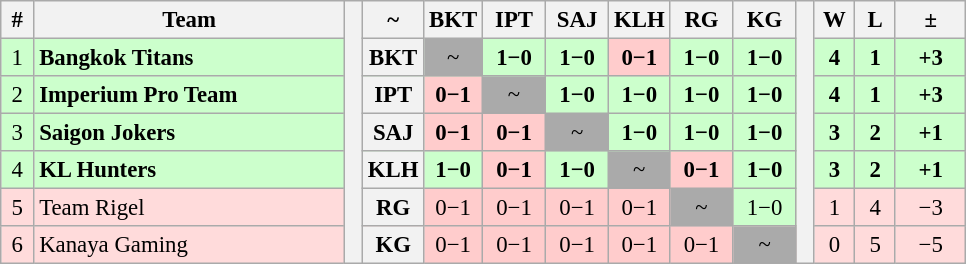<table class="wikitable" style="font-size: 95%; text-align: center">
<tr>
<th style="width:15px;">#</th>
<th style="width:200px;">Team</th>
<th rowspan="11" style="width:5px;;"></th>
<th>~</th>
<th>BKT</th>
<th style="width:35px;" title="">IPT</th>
<th style="width:35px;" title="">SAJ</th>
<th>KLH</th>
<th style="width:35px;" title="">RG</th>
<th style="width:35px;" title="">KG</th>
<th rowspan="11" style="width:5px;;"></th>
<th style="width:20px;" title="Wins">W</th>
<th style="width:20px;" title="Losses">L</th>
<th style="width:40px;">±</th>
</tr>
<tr style="background:#cfc;">
<td>1</td>
<td style="text-align: left"> <strong> Bangkok Titans </strong></td>
<th>BKT</th>
<td style="background:#aaa;">~</td>
<td style="background:#cfc;"><strong>1−0</strong></td>
<td style="background:#cfc;"><strong>1−0</strong></td>
<td style="background:#fcc;"><strong>0−1</strong></td>
<td style="background:#cfc;"><strong>1−0</strong></td>
<td style="background:#cfc;"><strong>1−0</strong></td>
<td><strong>4</strong></td>
<td><strong>1</strong></td>
<td><strong>+3</strong></td>
</tr>
<tr style="background:#cfc;">
<td>2</td>
<td style="text-align: left"> <strong>Imperium Pro Team</strong></td>
<th>IPT</th>
<td style="background:#fcc;"><strong>0−1</strong></td>
<td style="background:#aaa;">~</td>
<td style="background:#cfc;"><strong>1−0</strong></td>
<td style="background:#cfc;"><strong>1−0</strong></td>
<td style="background:#cfc;"><strong>1−0</strong></td>
<td style="background:#cfc;"><strong>1−0</strong></td>
<td><strong>4</strong></td>
<td><strong>1</strong></td>
<td><strong>+3</strong></td>
</tr>
<tr style="background:#cfc;">
<td>3</td>
<td style="text-align: left"> <strong>Saigon Jokers</strong></td>
<th>SAJ</th>
<td style="background:#fcc;"><strong>0−1</strong></td>
<td style="background:#fcc;"><strong>0−1</strong></td>
<td style="background:#aaa;">~</td>
<td style="background:#cfc;"><strong>1−0</strong></td>
<td style="background:#cfc;"><strong>1−0</strong></td>
<td style="background:#cfc;"><strong>1−0</strong></td>
<td><strong>3</strong></td>
<td><strong>2</strong></td>
<td><strong>+1</strong></td>
</tr>
<tr style="background:#cfc;">
<td>4</td>
<td style="text-align: left"> <strong>KL Hunters</strong></td>
<th>KLH</th>
<td style="background:#cfc;"><strong>1−0</strong></td>
<td style="background:#fcc;"><strong>0−1</strong></td>
<td style="background:#cfc;"><strong>1−0</strong></td>
<td style="background:#aaa;">~</td>
<td style="background:#fcc;"><strong>0−1</strong></td>
<td style="background:#cfc;"><strong>1−0</strong></td>
<td><strong>3</strong></td>
<td><strong>2</strong></td>
<td><strong>+1</strong></td>
</tr>
<tr style="background:#ffdbdb;">
<td>5</td>
<td style="text-align: left"> Team Rigel</td>
<th>RG</th>
<td style="background:#fcc;">0−1</td>
<td style="background:#fcc;">0−1</td>
<td style="background:#fcc;">0−1</td>
<td style="background:#fcc;">0−1</td>
<td style="background:#aaa;">~</td>
<td style="background:#cfc;">1−0</td>
<td>1</td>
<td>4</td>
<td>−3</td>
</tr>
<tr style="background:#ffdbdb;">
<td>6</td>
<td style="text-align: left"> Kanaya Gaming</td>
<th>KG</th>
<td style="background:#fcc;">0−1</td>
<td style="background:#fcc;">0−1</td>
<td style="background:#fcc;">0−1</td>
<td style="background:#fcc;">0−1</td>
<td style="background:#fcc;">0−1</td>
<td style="background:#aaa;">~</td>
<td>0</td>
<td>5</td>
<td>−5</td>
</tr>
</table>
